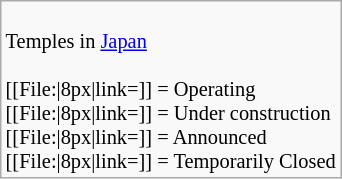<table class="wikitable floatright" style="font-size: 85%;">
<tr>
<td><br>Temples  in <a href='#'>Japan</a><br><br>[[File:|8px|link=]] = Operating<br>
[[File:|8px|link=]] = Under construction<br>
[[File:|8px|link=]] = Announced<br>
[[File:|8px|link=]] = Temporarily Closed</td>
</tr>
</table>
